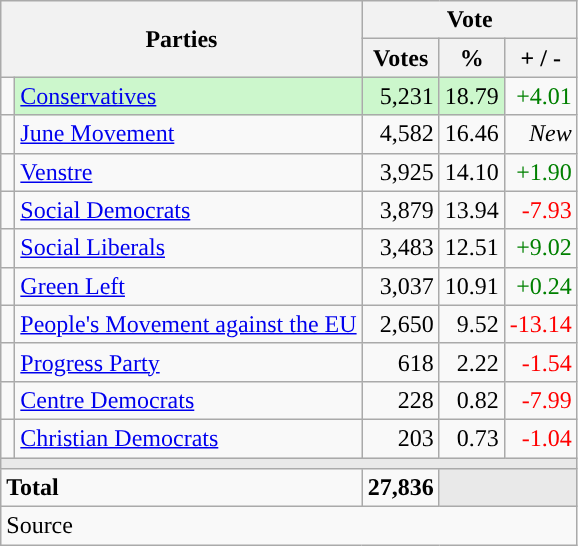<table class="wikitable" style="text-align:right;">
<tr>
<th style="text-align:centre;" rowspan="2" colspan="2" width="225">Parties</th>
<th colspan="3">Vote</th>
</tr>
<tr>
<th width="15">Votes</th>
<th width="15">%</th>
<th width="15">+ / -</th>
</tr>
<tr>
<td width="2" style="color:inherit;background:"></td>
<td bgcolor=#ccf7cc   align="left"><a href='#'>Conservatives</a></td>
<td bgcolor=#ccf7cc>5,231</td>
<td bgcolor=#ccf7cc>18.79</td>
<td style=color:green;>+4.01</td>
</tr>
<tr>
<td width="2" style="color:inherit;background:"></td>
<td align="left"><a href='#'>June Movement</a></td>
<td>4,582</td>
<td>16.46</td>
<td><em>New</em></td>
</tr>
<tr>
<td width="2" style="color:inherit;background:"></td>
<td align="left"><a href='#'>Venstre</a></td>
<td>3,925</td>
<td>14.10</td>
<td style=color:green;>+1.90</td>
</tr>
<tr>
<td width="2" style="color:inherit;background:"></td>
<td align="left"><a href='#'>Social Democrats</a></td>
<td>3,879</td>
<td>13.94</td>
<td style=color:red;>-7.93</td>
</tr>
<tr>
<td width="2" style="color:inherit;background:"></td>
<td align="left"><a href='#'>Social Liberals</a></td>
<td>3,483</td>
<td>12.51</td>
<td style=color:green;>+9.02</td>
</tr>
<tr>
<td width="2" style="color:inherit;background:"></td>
<td align="left"><a href='#'>Green Left</a></td>
<td>3,037</td>
<td>10.91</td>
<td style=color:green;>+0.24</td>
</tr>
<tr>
<td width="2" style="color:inherit;background:"></td>
<td align="left"><a href='#'>People's Movement against the EU</a></td>
<td>2,650</td>
<td>9.52</td>
<td style=color:red;>-13.14</td>
</tr>
<tr>
<td width="2" style="color:inherit;background:"></td>
<td align="left"><a href='#'>Progress Party</a></td>
<td>618</td>
<td>2.22</td>
<td style=color:red;>-1.54</td>
</tr>
<tr>
<td width="2" style="color:inherit;background:"></td>
<td align="left"><a href='#'>Centre Democrats</a></td>
<td>228</td>
<td>0.82</td>
<td style=color:red;>-7.99</td>
</tr>
<tr>
<td width="2" style="color:inherit;background:"></td>
<td align="left"><a href='#'>Christian Democrats</a></td>
<td>203</td>
<td>0.73</td>
<td style=color:red;>-1.04</td>
</tr>
<tr>
<td colspan="7" bgcolor="#E9E9E9"></td>
</tr>
<tr>
<td align="left" colspan="2"><strong>Total</strong></td>
<td><strong>27,836</strong></td>
<td bgcolor="#E9E9E9" colspan="2"></td>
</tr>
<tr>
<td align="left" colspan="6">Source</td>
</tr>
</table>
